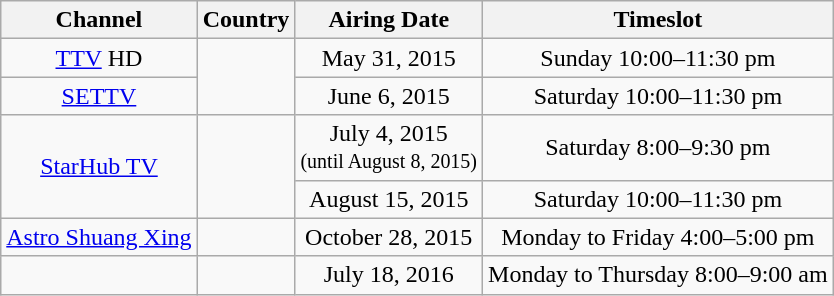<table class="wikitable" style="text-align:center">
<tr>
<th>Channel</th>
<th>Country</th>
<th>Airing Date</th>
<th>Timeslot</th>
</tr>
<tr>
<td><a href='#'>TTV</a> HD</td>
<td rowspan=2></td>
<td>May 31, 2015</td>
<td>Sunday 10:00–11:30 pm</td>
</tr>
<tr>
<td><a href='#'>SETTV</a></td>
<td>June 6, 2015</td>
<td>Saturday 10:00–11:30 pm</td>
</tr>
<tr>
<td rowspan=2><a href='#'>StarHub TV</a></td>
<td rowspan=2></td>
<td>July 4, 2015<br><small>(until August 8, 2015)</small></td>
<td>Saturday 8:00–9:30 pm</td>
</tr>
<tr>
<td>August 15, 2015</td>
<td>Saturday 10:00–11:30 pm</td>
</tr>
<tr>
<td><a href='#'>Astro Shuang Xing</a></td>
<td></td>
<td>October 28, 2015</td>
<td>Monday to Friday 4:00–5:00 pm</td>
</tr>
<tr>
<td></td>
<td></td>
<td>July 18, 2016</td>
<td>Monday to Thursday 8:00–9:00 am</td>
</tr>
</table>
